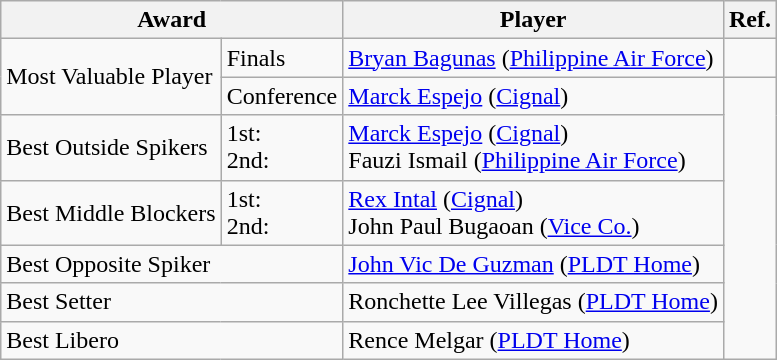<table class="wikitable">
<tr>
<th colspan="2">Award</th>
<th>Player</th>
<th>Ref.</th>
</tr>
<tr>
<td rowspan=2>Most Valuable Player</td>
<td>Finals</td>
<td> <a href='#'>Bryan Bagunas</a> (<a href='#'>Philippine Air Force</a>)</td>
<td style="text-align:center;"></td>
</tr>
<tr>
<td>Conference</td>
<td> <a href='#'>Marck Espejo</a> (<a href='#'>Cignal</a>)</td>
<td rowspan=6 style="text-align:center;"></td>
</tr>
<tr>
<td>Best Outside Spikers</td>
<td>1st:<br>2nd:</td>
<td> <a href='#'>Marck Espejo</a> (<a href='#'>Cignal</a>)<br> Fauzi Ismail (<a href='#'>Philippine Air Force</a>)</td>
</tr>
<tr>
<td>Best Middle Blockers</td>
<td>1st:<br>2nd:</td>
<td> <a href='#'>Rex Intal</a> (<a href='#'>Cignal</a>)<br> John Paul Bugaoan (<a href='#'>Vice Co.</a>)</td>
</tr>
<tr>
<td colspan="2">Best Opposite Spiker</td>
<td> <a href='#'>John Vic De Guzman</a> (<a href='#'>PLDT Home</a>)</td>
</tr>
<tr>
<td colspan="2">Best Setter</td>
<td> Ronchette Lee Villegas (<a href='#'>PLDT Home</a>)</td>
</tr>
<tr>
<td colspan="2">Best Libero</td>
<td> Rence Melgar (<a href='#'>PLDT Home</a>)</td>
</tr>
</table>
